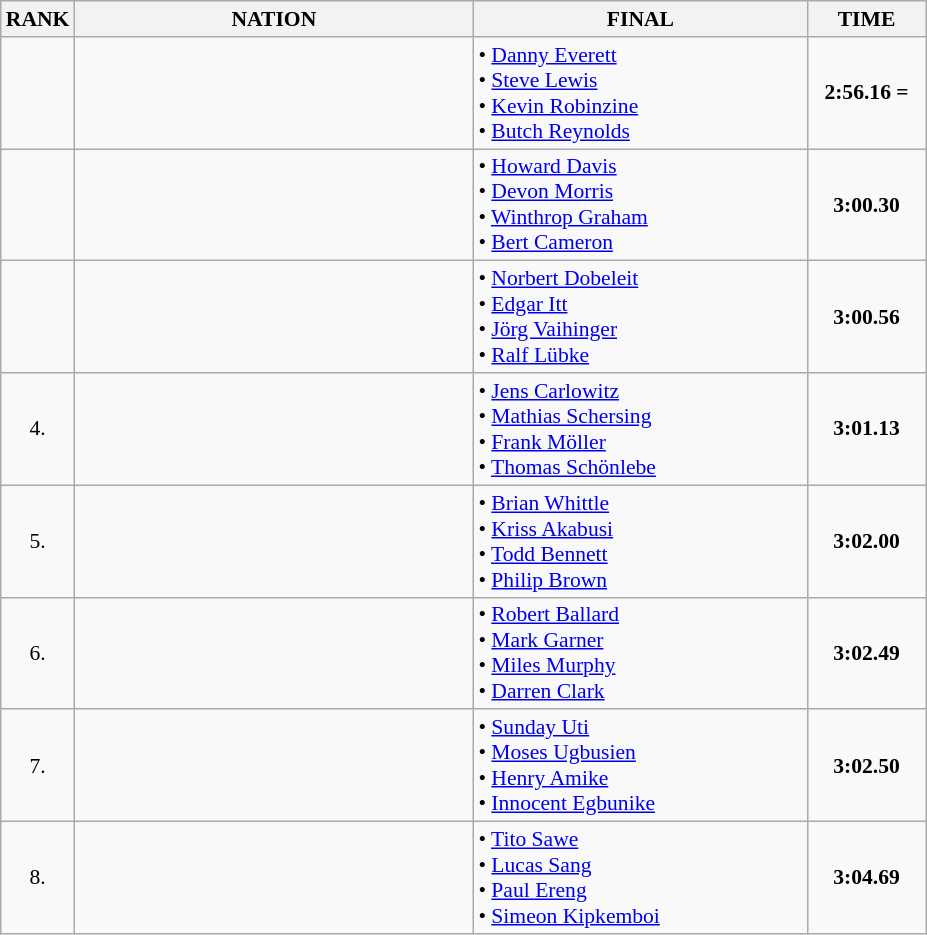<table class="wikitable" style="border-collapse: collapse; font-size: 90%;">
<tr>
<th>RANK</th>
<th style="width: 18em">NATION</th>
<th style="width: 15em">FINAL</th>
<th style="width: 5em">TIME</th>
</tr>
<tr>
<td align="center"></td>
<td align="center"></td>
<td>• <a href='#'>Danny Everett</a><br>• <a href='#'>Steve Lewis</a><br>• <a href='#'>Kevin Robinzine</a><br>• <a href='#'>Butch Reynolds</a></td>
<td align="center"><strong>2:56.16</strong> <strong>=</strong></td>
</tr>
<tr>
<td align="center"></td>
<td align="center"></td>
<td>• <a href='#'>Howard Davis</a><br>• <a href='#'>Devon Morris</a><br>• <a href='#'>Winthrop Graham</a><br>• <a href='#'>Bert Cameron</a></td>
<td align="center"><strong>3:00.30</strong></td>
</tr>
<tr>
<td align="center"></td>
<td align="center"></td>
<td>• <a href='#'>Norbert Dobeleit</a><br>• <a href='#'>Edgar Itt</a><br>• <a href='#'>Jörg Vaihinger</a><br>• <a href='#'>Ralf Lübke</a></td>
<td align="center"><strong>3:00.56</strong></td>
</tr>
<tr>
<td align="center">4.</td>
<td align="center"></td>
<td>• <a href='#'>Jens Carlowitz</a><br>• <a href='#'>Mathias Schersing</a><br>• <a href='#'>Frank Möller</a><br>• <a href='#'>Thomas Schönlebe</a></td>
<td align="center"><strong>3:01.13</strong></td>
</tr>
<tr>
<td align="center">5.</td>
<td align="center"></td>
<td>• <a href='#'>Brian Whittle</a><br>• <a href='#'>Kriss Akabusi</a><br>• <a href='#'>Todd Bennett</a><br>• <a href='#'>Philip Brown</a></td>
<td align="center"><strong>3:02.00</strong></td>
</tr>
<tr>
<td align="center">6.</td>
<td align="center"></td>
<td>• <a href='#'>Robert Ballard</a><br>• <a href='#'>Mark Garner</a><br>• <a href='#'>Miles Murphy</a><br>• <a href='#'>Darren Clark</a></td>
<td align="center"><strong>3:02.49</strong></td>
</tr>
<tr>
<td align="center">7.</td>
<td align="center"></td>
<td>• <a href='#'>Sunday Uti</a><br>• <a href='#'>Moses Ugbusien</a><br>• <a href='#'>Henry Amike</a><br>• <a href='#'>Innocent Egbunike</a></td>
<td align="center"><strong>3:02.50</strong></td>
</tr>
<tr>
<td align="center">8.</td>
<td align="center"></td>
<td>• <a href='#'>Tito Sawe</a><br>• <a href='#'>Lucas Sang</a><br>• <a href='#'>Paul Ereng</a><br>• <a href='#'>Simeon Kipkemboi</a></td>
<td align="center"><strong>3:04.69</strong></td>
</tr>
</table>
